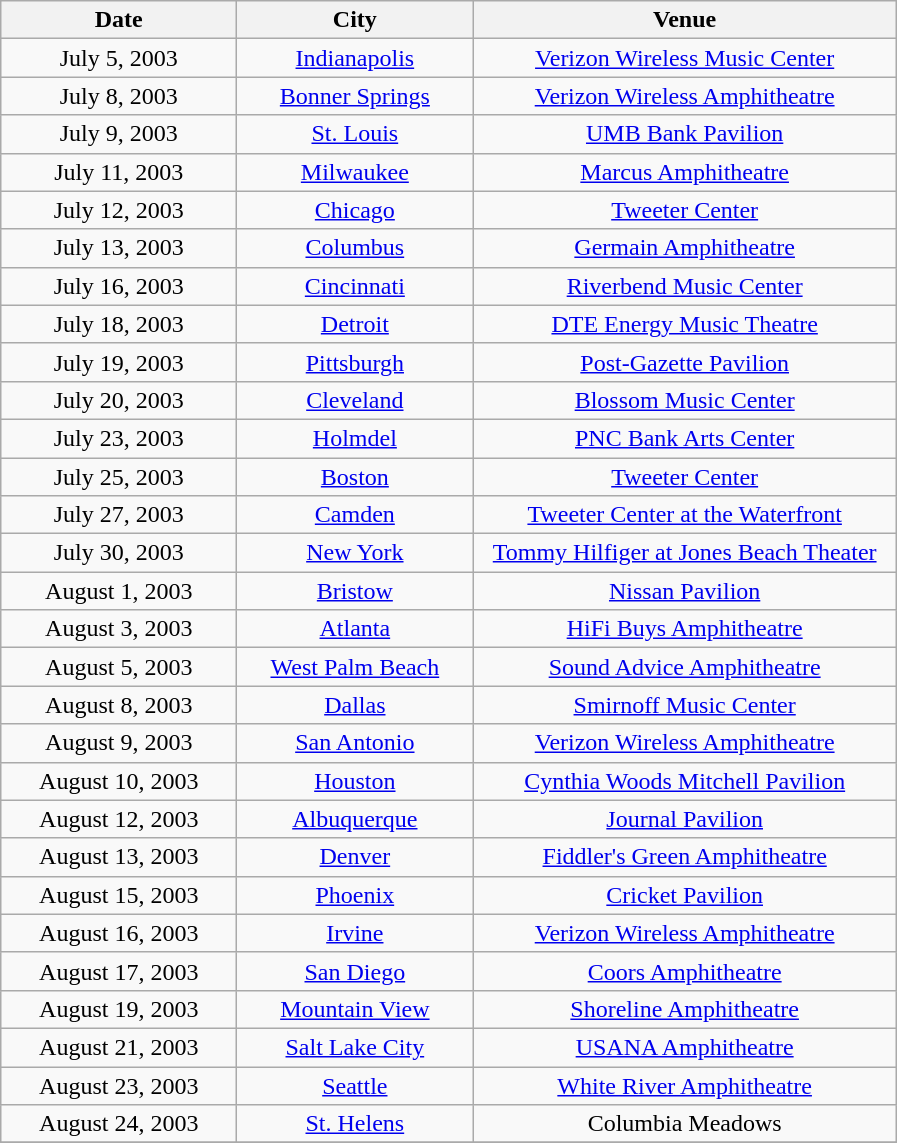<table class="wikitable" style="text-align:center;">
<tr>
<th width="150">Date</th>
<th width="150">City</th>
<th width="275">Venue</th>
</tr>
<tr>
<td>July 5, 2003</td>
<td><a href='#'>Indianapolis</a></td>
<td><a href='#'>Verizon Wireless Music Center</a></td>
</tr>
<tr>
<td>July 8, 2003</td>
<td><a href='#'>Bonner Springs</a></td>
<td><a href='#'>Verizon Wireless Amphitheatre</a></td>
</tr>
<tr>
<td>July 9, 2003</td>
<td><a href='#'>St. Louis</a></td>
<td><a href='#'>UMB Bank Pavilion</a></td>
</tr>
<tr>
<td>July 11, 2003</td>
<td><a href='#'>Milwaukee</a></td>
<td><a href='#'>Marcus Amphitheatre</a></td>
</tr>
<tr>
<td>July 12, 2003</td>
<td><a href='#'>Chicago</a></td>
<td><a href='#'>Tweeter Center</a></td>
</tr>
<tr>
<td>July 13, 2003</td>
<td><a href='#'>Columbus</a></td>
<td><a href='#'>Germain Amphitheatre</a></td>
</tr>
<tr>
<td>July 16, 2003</td>
<td><a href='#'>Cincinnati</a></td>
<td><a href='#'>Riverbend Music Center</a></td>
</tr>
<tr>
<td>July 18, 2003</td>
<td><a href='#'>Detroit</a></td>
<td><a href='#'>DTE Energy Music Theatre</a></td>
</tr>
<tr>
<td>July 19, 2003</td>
<td><a href='#'>Pittsburgh</a></td>
<td><a href='#'>Post-Gazette Pavilion</a></td>
</tr>
<tr>
<td>July 20, 2003</td>
<td><a href='#'>Cleveland</a></td>
<td><a href='#'>Blossom Music Center</a></td>
</tr>
<tr>
<td>July 23, 2003</td>
<td><a href='#'>Holmdel</a></td>
<td><a href='#'>PNC Bank Arts Center</a></td>
</tr>
<tr>
<td>July 25, 2003</td>
<td><a href='#'>Boston</a></td>
<td><a href='#'>Tweeter Center</a></td>
</tr>
<tr>
<td>July 27, 2003</td>
<td><a href='#'>Camden</a></td>
<td><a href='#'>Tweeter Center at the Waterfront</a></td>
</tr>
<tr>
<td>July 30, 2003</td>
<td><a href='#'>New York</a></td>
<td><a href='#'>Tommy Hilfiger at Jones Beach Theater</a></td>
</tr>
<tr>
<td>August 1, 2003</td>
<td><a href='#'>Bristow</a></td>
<td><a href='#'>Nissan Pavilion</a></td>
</tr>
<tr>
<td>August 3, 2003</td>
<td><a href='#'>Atlanta</a></td>
<td><a href='#'>HiFi Buys Amphitheatre</a></td>
</tr>
<tr>
<td>August 5, 2003</td>
<td><a href='#'>West Palm Beach</a></td>
<td><a href='#'>Sound Advice Amphitheatre</a></td>
</tr>
<tr>
<td>August 8, 2003</td>
<td><a href='#'>Dallas</a></td>
<td><a href='#'>Smirnoff Music Center</a></td>
</tr>
<tr>
<td>August 9, 2003</td>
<td><a href='#'>San Antonio</a></td>
<td><a href='#'>Verizon Wireless Amphitheatre</a></td>
</tr>
<tr>
<td>August 10, 2003</td>
<td><a href='#'>Houston</a></td>
<td><a href='#'>Cynthia Woods Mitchell Pavilion</a></td>
</tr>
<tr>
<td>August 12, 2003</td>
<td><a href='#'>Albuquerque</a></td>
<td><a href='#'>Journal Pavilion</a></td>
</tr>
<tr>
<td>August 13, 2003</td>
<td><a href='#'>Denver</a></td>
<td><a href='#'>Fiddler's Green Amphitheatre</a></td>
</tr>
<tr>
<td>August 15, 2003</td>
<td><a href='#'>Phoenix</a></td>
<td><a href='#'>Cricket Pavilion</a></td>
</tr>
<tr>
<td>August 16, 2003</td>
<td><a href='#'>Irvine</a></td>
<td><a href='#'>Verizon Wireless Amphitheatre</a></td>
</tr>
<tr>
<td>August 17, 2003</td>
<td><a href='#'>San Diego</a></td>
<td><a href='#'>Coors Amphitheatre</a></td>
</tr>
<tr>
<td>August 19, 2003</td>
<td><a href='#'>Mountain View</a></td>
<td><a href='#'>Shoreline Amphitheatre</a></td>
</tr>
<tr>
<td>August 21, 2003</td>
<td><a href='#'>Salt Lake City</a></td>
<td><a href='#'>USANA Amphitheatre</a></td>
</tr>
<tr>
<td>August 23, 2003</td>
<td><a href='#'>Seattle</a></td>
<td><a href='#'>White River Amphitheatre</a></td>
</tr>
<tr>
<td>August 24, 2003</td>
<td><a href='#'>St. Helens</a></td>
<td>Columbia Meadows</td>
</tr>
<tr>
</tr>
</table>
